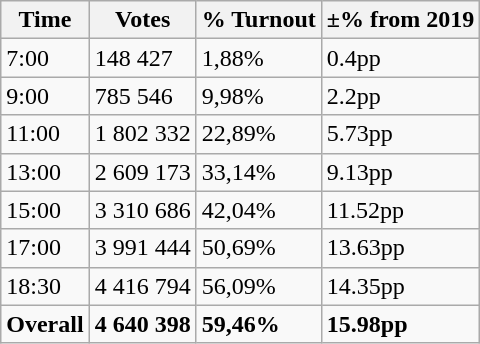<table class="wikitable">
<tr>
<th>Time</th>
<th>Votes</th>
<th>% Turnout</th>
<th>±% from 2019</th>
</tr>
<tr>
<td>7:00</td>
<td>148 427</td>
<td>1,88%</td>
<td> 0.4pp</td>
</tr>
<tr>
<td>9:00</td>
<td>785 546</td>
<td>9,98%</td>
<td> 2.2pp</td>
</tr>
<tr>
<td>11:00</td>
<td>1 802 332</td>
<td>22,89%</td>
<td> 5.73pp</td>
</tr>
<tr>
<td>13:00</td>
<td>2 609 173</td>
<td>33,14%</td>
<td> 9.13pp</td>
</tr>
<tr>
<td>15:00</td>
<td>3 310 686</td>
<td>42,04%</td>
<td> 11.52pp</td>
</tr>
<tr>
<td>17:00</td>
<td>3 991 444</td>
<td>50,69%</td>
<td> 13.63pp</td>
</tr>
<tr>
<td>18:30</td>
<td>4 416 794</td>
<td>56,09%</td>
<td> 14.35pp</td>
</tr>
<tr>
<td><strong>Overall</strong></td>
<td><strong>4 640 398</strong></td>
<td><strong>59,46%</strong></td>
<td><strong> 15.98pp</strong></td>
</tr>
</table>
